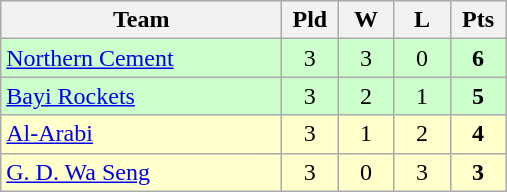<table class=wikitable style="text-align:center">
<tr>
<th width=180>Team</th>
<th width=30>Pld</th>
<th width=30>W</th>
<th width=30>L</th>
<th width=30>Pts</th>
</tr>
<tr bgcolor="#ccffcc">
<td align="left"> <a href='#'>Northern Cement</a></td>
<td>3</td>
<td>3</td>
<td>0</td>
<td><strong>6</strong></td>
</tr>
<tr bgcolor="#ccffcc">
<td align="left"> <a href='#'>Bayi Rockets</a></td>
<td>3</td>
<td>2</td>
<td>1</td>
<td><strong>5</strong></td>
</tr>
<tr bgcolor="#ffffcc">
<td align="left"> <a href='#'>Al-Arabi</a></td>
<td>3</td>
<td>1</td>
<td>2</td>
<td><strong>4</strong></td>
</tr>
<tr bgcolor="#ffffcc">
<td align="left"> <a href='#'>G. D. Wa Seng</a></td>
<td>3</td>
<td>0</td>
<td>3</td>
<td><strong>3</strong></td>
</tr>
</table>
